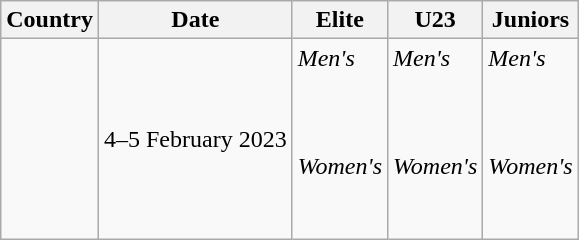<table class="wikitable">
<tr>
<th>Country</th>
<th>Date</th>
<th>Elite</th>
<th>U23</th>
<th>Juniors</th>
</tr>
<tr>
<td></td>
<td align=right>4–5 February 2023</td>
<td><em>Men's</em><br> <br> <br> <br><em>Women's</em><br> <br> <br> </td>
<td><em>Men's</em><br> <br> <br> <br><em>Women's</em><br> <br> <br> </td>
<td><em>Men's</em><br> <br> <br> <br><em>Women's</em><br> <br> <br> </td>
</tr>
</table>
